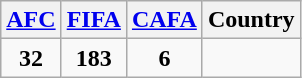<table class="wikitable" style="text-align: center;">
<tr>
<th><a href='#'>AFC</a></th>
<th><a href='#'>FIFA</a></th>
<th><a href='#'>CAFA</a></th>
<th>Country</th>
</tr>
<tr>
<td><strong>32</strong></td>
<td><strong>183</strong></td>
<td><strong>6</strong></td>
<td align=left></td>
</tr>
</table>
